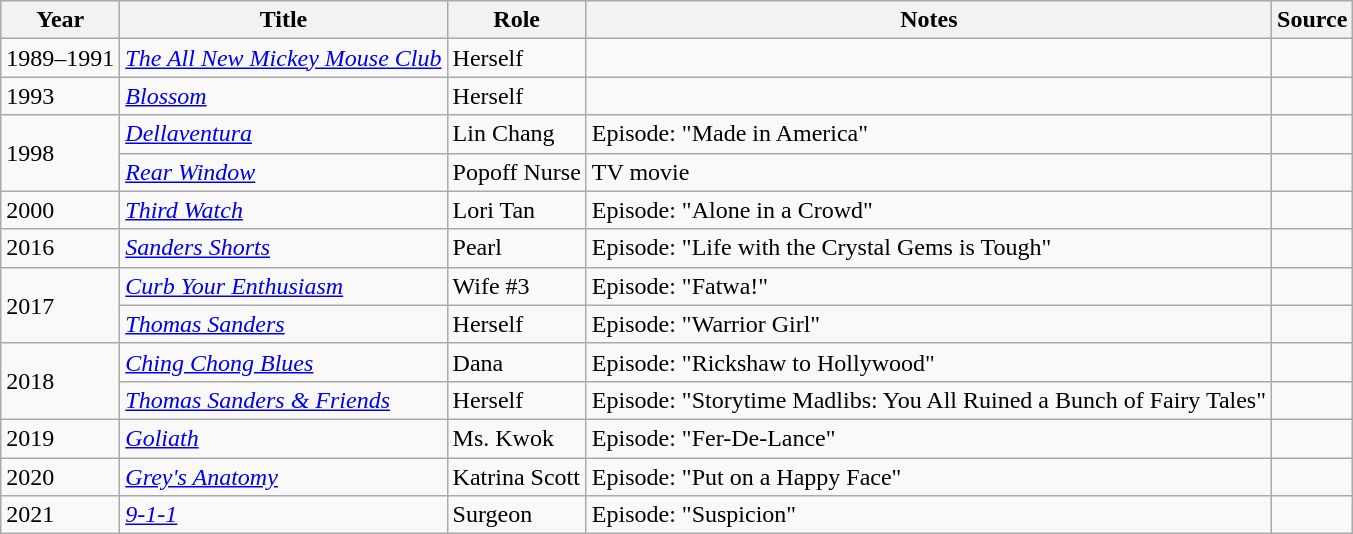<table class="wikitable">
<tr>
<th>Year</th>
<th>Title</th>
<th>Role</th>
<th>Notes</th>
<th>Source</th>
</tr>
<tr>
<td>1989–1991</td>
<td><em><a href='#'>The All New Mickey Mouse Club</a></em></td>
<td>Herself</td>
<td></td>
<td></td>
</tr>
<tr>
<td>1993</td>
<td><em><a href='#'>Blossom</a></em></td>
<td>Herself</td>
<td></td>
<td></td>
</tr>
<tr>
<td rowspan="2">1998</td>
<td><em><a href='#'>Dellaventura</a></em></td>
<td>Lin Chang</td>
<td>Episode: "Made in America"</td>
<td></td>
</tr>
<tr>
<td><em><a href='#'>Rear Window</a></em></td>
<td>Popoff Nurse</td>
<td>TV movie</td>
<td></td>
</tr>
<tr>
<td>2000</td>
<td><em><a href='#'>Third Watch</a></em></td>
<td>Lori Tan</td>
<td>Episode: "Alone in a Crowd"</td>
<td></td>
</tr>
<tr>
<td>2016</td>
<td><em><a href='#'>Sanders Shorts</a></em></td>
<td>Pearl</td>
<td>Episode: "Life with the Crystal Gems is Tough"</td>
<td></td>
</tr>
<tr>
<td rowspan="2">2017</td>
<td><em><a href='#'>Curb Your Enthusiasm</a></em></td>
<td>Wife #3</td>
<td>Episode: "Fatwa!"</td>
<td></td>
</tr>
<tr ||>
<td><em><a href='#'>Thomas Sanders</a></em></td>
<td>Herself</td>
<td>Episode: "Warrior Girl"</td>
<td></td>
</tr>
<tr>
<td rowspan="2">2018</td>
<td><em><a href='#'>Ching Chong Blues</a></em></td>
<td>Dana</td>
<td>Episode: "Rickshaw to Hollywood"</td>
<td></td>
</tr>
<tr>
<td><em><a href='#'>Thomas Sanders & Friends</a></em></td>
<td>Herself</td>
<td>Episode: "Storytime Madlibs: You All Ruined a Bunch of Fairy Tales"</td>
<td></td>
</tr>
<tr>
<td>2019</td>
<td><em><a href='#'>Goliath</a></em></td>
<td>Ms. Kwok</td>
<td>Episode: "Fer-De-Lance"</td>
<td></td>
</tr>
<tr>
<td>2020</td>
<td><em><a href='#'>Grey's Anatomy</a></em></td>
<td>Katrina Scott</td>
<td>Episode: "Put on a Happy Face"</td>
<td></td>
</tr>
<tr>
<td>2021</td>
<td><em><a href='#'>9-1-1</a></em></td>
<td>Surgeon</td>
<td>Episode: "Suspicion"</td>
<td></td>
</tr>
</table>
